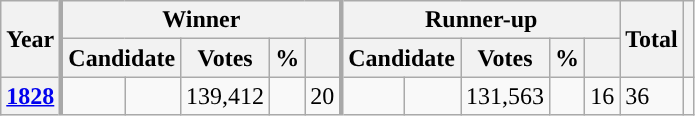<table class="wikitable sortable">
<tr>
<th scope=col rowspan="2">Year</th>
<th scope="colgroup" style="border-left:3px solid darkgray;" colspan="5">Winner</th>
<th scope="colgroup" style="border-left:3px solid darkgray;" colspan="5">Runner-up</th>
<th scope="col" class="unsortable" rowspan="2">Total<br></th>
<th scope="col" class="unsortable" rowspan="2"></th>
</tr>
<tr>
<th scope="colgroup" style="border-left:3px solid darkgray;" colspan="2">Candidate</th>
<th scope="col" data-sort-type="number">Votes</th>
<th scope="col"  data-sort-type="number">%</th>
<th scope="col"  data-sort-type="number"></th>
<th scope="colgroup" style="border-left:3px solid darkgray;" colspan="2">Candidate</th>
<th scope="col"  data-sort-type="number">Votes</th>
<th scope="col"  data-sort-type="number">%</th>
<th scope="col"  data-sort-type="number"></th>
</tr>
<tr>
<th scope="row"> <a href='#'>1828</a></th>
<td style="text-align:left; border-left:3px solid darkgray; background-color:"></td>
<td><strong></strong> </td>
<td>139,412</td>
<td></td>
<td>20</td>
<td style="text-align:left; border-left:3px solid darkgray; background-color:"></td>
<td> </td>
<td>131,563</td>
<td></td>
<td>16</td>
<td>36</td>
<td></td>
</tr>
</table>
